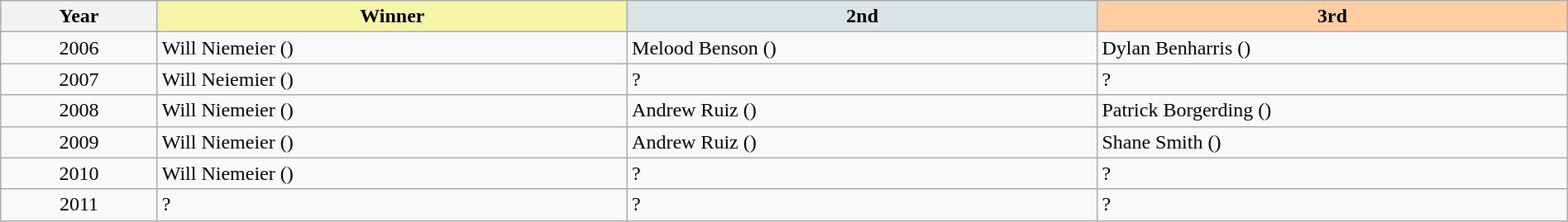<table class="wikitable" width=100%>
<tr>
<th width=10%>Year</th>
<th style="background-color: #F7F6A8;" width=30%>Winner</th>
<th style="background-color: #DCE5E5;" width=30%>2nd</th>
<th style="background-color: #FFCDA0;" width=30%>3rd</th>
</tr>
<tr>
<td align=center>2006 </td>
<td>Will Niemeier ()</td>
<td>Melood Benson ()</td>
<td>Dylan Benharris ()</td>
</tr>
<tr>
<td align=center>2007 </td>
<td>Will Neiemier ()</td>
<td>?</td>
<td>?</td>
</tr>
<tr>
<td align=center>2008 </td>
<td>Will Niemeier ()</td>
<td>Andrew Ruiz ()</td>
<td>Patrick Borgerding ()</td>
</tr>
<tr>
<td align=center>2009 </td>
<td>Will Niemeier ()</td>
<td>Andrew Ruiz ()</td>
<td>Shane Smith ()</td>
</tr>
<tr>
<td align=center>2010 </td>
<td>Will Niemeier ()</td>
<td>?</td>
<td>?</td>
</tr>
<tr>
<td align=center>2011</td>
<td>?</td>
<td>?</td>
<td>?</td>
</tr>
</table>
